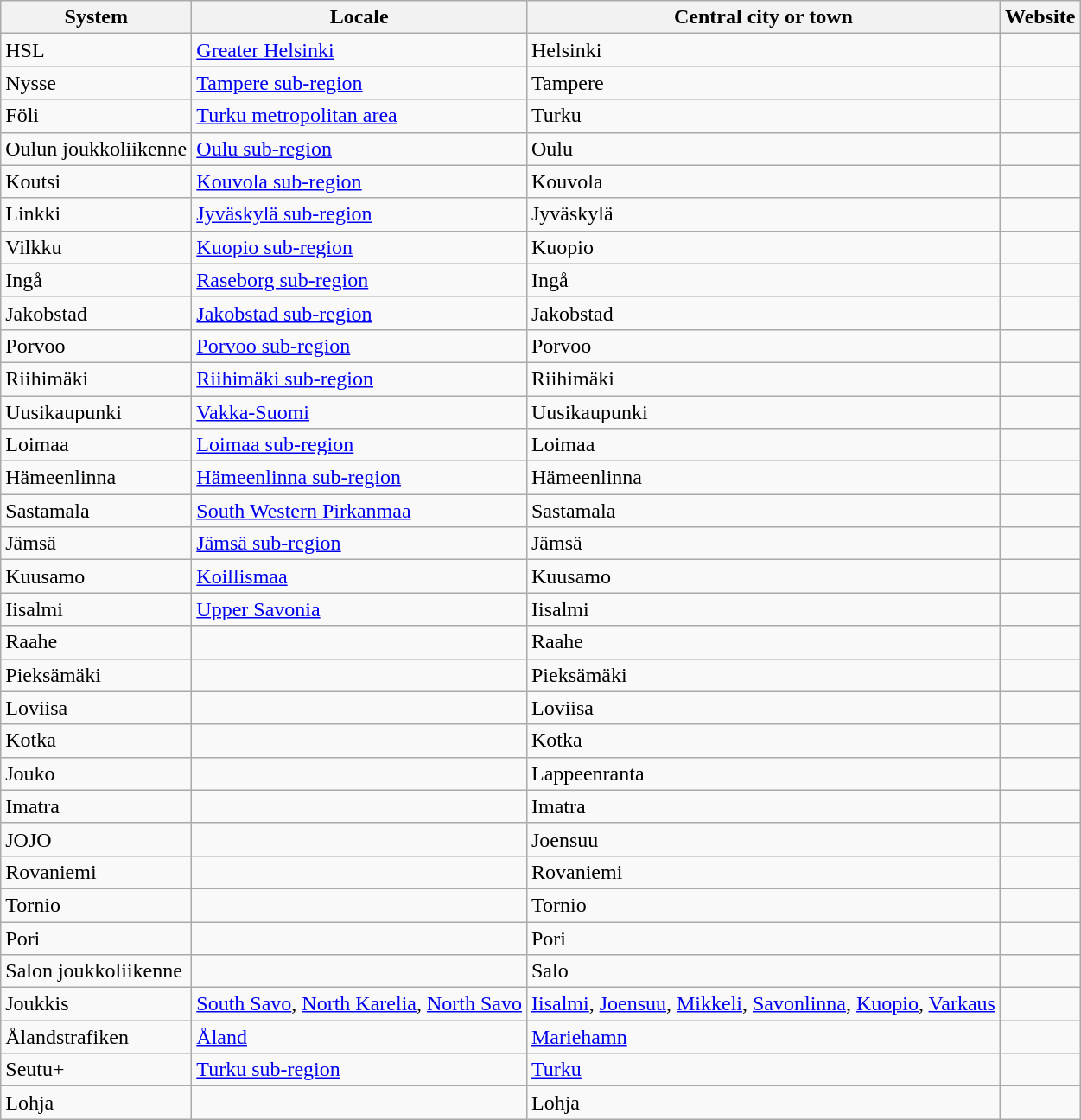<table class="wikitable sortable">
<tr>
<th>System</th>
<th>Locale</th>
<th>Central city or town</th>
<th>Website</th>
</tr>
<tr>
<td>HSL</td>
<td><a href='#'>Greater Helsinki</a></td>
<td>Helsinki</td>
<td></td>
</tr>
<tr>
<td>Nysse</td>
<td><a href='#'>Tampere sub-region</a></td>
<td>Tampere</td>
<td></td>
</tr>
<tr>
<td>Föli</td>
<td><a href='#'>Turku metropolitan area</a></td>
<td>Turku</td>
<td></td>
</tr>
<tr>
<td>Oulun joukkoliikenne</td>
<td><a href='#'>Oulu sub-region</a></td>
<td>Oulu</td>
<td></td>
</tr>
<tr>
<td>Koutsi</td>
<td><a href='#'>Kouvola sub-region</a></td>
<td>Kouvola</td>
<td></td>
</tr>
<tr>
<td>Linkki</td>
<td><a href='#'>Jyväskylä sub-region</a></td>
<td>Jyväskylä</td>
<td></td>
</tr>
<tr>
<td>Vilkku</td>
<td><a href='#'>Kuopio sub-region</a></td>
<td>Kuopio</td>
<td></td>
</tr>
<tr>
<td>Ingå</td>
<td><a href='#'>Raseborg sub-region</a></td>
<td>Ingå</td>
<td></td>
</tr>
<tr>
<td>Jakobstad</td>
<td><a href='#'>Jakobstad sub-region</a></td>
<td>Jakobstad</td>
<td></td>
</tr>
<tr>
<td>Porvoo</td>
<td><a href='#'>Porvoo sub-region</a></td>
<td>Porvoo</td>
<td></td>
</tr>
<tr>
<td>Riihimäki</td>
<td><a href='#'>Riihimäki sub-region</a></td>
<td>Riihimäki</td>
<td></td>
</tr>
<tr>
<td>Uusikaupunki</td>
<td><a href='#'>Vakka-Suomi</a></td>
<td>Uusikaupunki</td>
<td></td>
</tr>
<tr>
<td>Loimaa</td>
<td><a href='#'>Loimaa sub-region</a></td>
<td>Loimaa</td>
<td></td>
</tr>
<tr>
<td>Hämeenlinna</td>
<td><a href='#'>Hämeenlinna sub-region</a></td>
<td>Hämeenlinna</td>
<td></td>
</tr>
<tr>
<td>Sastamala</td>
<td><a href='#'>South Western Pirkanmaa</a></td>
<td>Sastamala</td>
<td></td>
</tr>
<tr>
<td>Jämsä</td>
<td><a href='#'>Jämsä sub-region</a></td>
<td>Jämsä</td>
<td></td>
</tr>
<tr>
<td>Kuusamo</td>
<td><a href='#'>Koillismaa</a></td>
<td>Kuusamo</td>
<td></td>
</tr>
<tr>
<td>Iisalmi</td>
<td><a href='#'>Upper Savonia</a></td>
<td>Iisalmi</td>
<td></td>
</tr>
<tr>
<td>Raahe</td>
<td></td>
<td>Raahe</td>
<td></td>
</tr>
<tr>
<td>Pieksämäki</td>
<td></td>
<td>Pieksämäki</td>
<td></td>
</tr>
<tr>
<td>Loviisa</td>
<td></td>
<td>Loviisa</td>
<td></td>
</tr>
<tr>
<td>Kotka</td>
<td></td>
<td>Kotka</td>
<td></td>
</tr>
<tr>
<td>Jouko</td>
<td></td>
<td>Lappeenranta</td>
<td></td>
</tr>
<tr>
<td>Imatra</td>
<td></td>
<td>Imatra</td>
<td></td>
</tr>
<tr>
<td>JOJO</td>
<td></td>
<td>Joensuu</td>
<td></td>
</tr>
<tr>
<td>Rovaniemi</td>
<td></td>
<td>Rovaniemi</td>
<td></td>
</tr>
<tr>
<td>Tornio</td>
<td></td>
<td>Tornio</td>
<td></td>
</tr>
<tr>
<td>Pori</td>
<td></td>
<td>Pori</td>
<td></td>
</tr>
<tr>
<td>Salon joukkoliikenne</td>
<td></td>
<td>Salo</td>
<td></td>
</tr>
<tr>
<td>Joukkis</td>
<td><a href='#'>South Savo</a>, <a href='#'>North Karelia</a>, <a href='#'>North Savo</a></td>
<td><a href='#'>Iisalmi</a>, <a href='#'>Joensuu</a>, <a href='#'>Mikkeli</a>, <a href='#'>Savonlinna</a>, <a href='#'>Kuopio</a>, <a href='#'>Varkaus</a></td>
<td></td>
</tr>
<tr>
<td>Ålandstrafiken</td>
<td><a href='#'>Åland</a></td>
<td><a href='#'>Mariehamn</a></td>
<td></td>
</tr>
<tr>
<td>Seutu+</td>
<td><a href='#'>Turku sub-region</a></td>
<td><a href='#'>Turku</a></td>
<td></td>
</tr>
<tr>
<td>Lohja</td>
<td></td>
<td>Lohja</td>
<td></td>
</tr>
</table>
